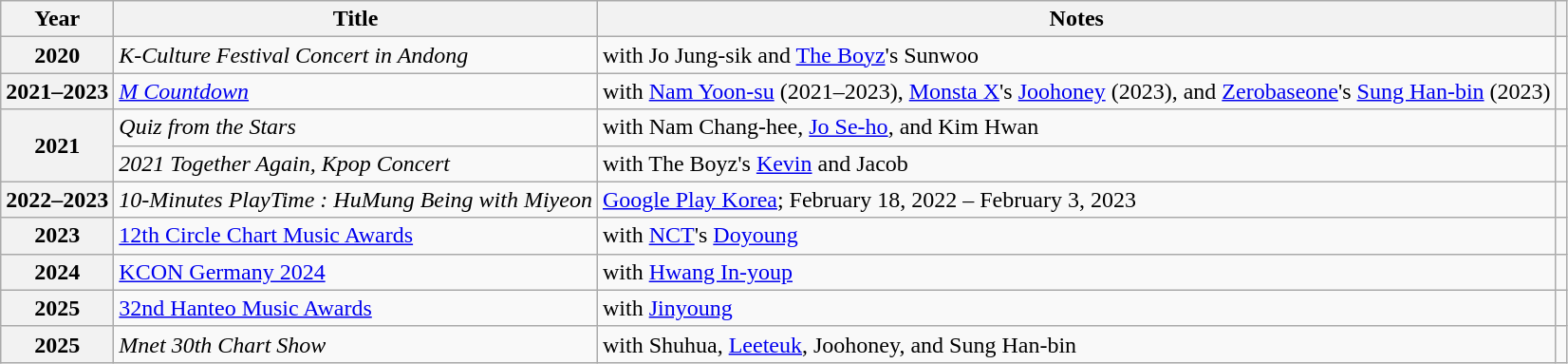<table class="wikitable plainrowheaders sortable">
<tr>
<th scope="col">Year</th>
<th scope="col">Title</th>
<th scope="col">Notes</th>
<th scope="col" class="unsortable"></th>
</tr>
<tr>
<th scope="row">2020</th>
<td><em>K-Culture Festival Concert in Andong</em></td>
<td>with Jo Jung-sik and <a href='#'>The Boyz</a>'s Sunwoo</td>
<td style="text-align:center"></td>
</tr>
<tr>
<th scope="row">2021–2023</th>
<td><em><a href='#'>M Countdown</a></em></td>
<td>with <a href='#'>Nam Yoon-su</a> (2021–2023), <a href='#'>Monsta X</a>'s <a href='#'>Joohoney</a> (2023), and <a href='#'>Zerobaseone</a>'s <a href='#'>Sung Han-bin</a> (2023)</td>
<td style="text-align:center"></td>
</tr>
<tr>
<th scope="row"  rowspan="2">2021</th>
<td><em>Quiz from the Stars</em></td>
<td>with Nam Chang-hee, <a href='#'>Jo Se-ho</a>, and Kim Hwan</td>
<td style="text-align:center"></td>
</tr>
<tr>
<td><em>2021 Together Again, Kpop Concert</em></td>
<td>with The Boyz's <a href='#'>Kevin</a> and Jacob</td>
<td style="text-align:center"></td>
</tr>
<tr>
<th scope="row">2022–2023</th>
<td><em>10-Minutes PlayTime : HuMung Being with Miyeon</em></td>
<td><a href='#'>Google Play Korea</a>; February 18, 2022 – February 3, 2023</td>
<td style="text-align:center"></td>
</tr>
<tr>
<th scope="row">2023</th>
<td><a href='#'>12th Circle Chart Music Awards</a></td>
<td>with <a href='#'>NCT</a>'s <a href='#'>Doyoung</a></td>
<td style="text-align:center"></td>
</tr>
<tr>
<th scope="row">2024</th>
<td><a href='#'>KCON Germany 2024</a></td>
<td>with <a href='#'>Hwang In-youp</a></td>
<td style="text-align:center"></td>
</tr>
<tr>
<th scope="row">2025</th>
<td><a href='#'>32nd Hanteo Music Awards</a></td>
<td>with <a href='#'>Jinyoung</a></td>
<td style="text-align:center"></td>
</tr>
<tr>
<th scope="row">2025</th>
<td><em>Mnet 30th Chart Show</em></td>
<td>with Shuhua, <a href='#'>Leeteuk</a>, Joohoney, and Sung Han-bin</td>
<td style="text-align:center"></td>
</tr>
</table>
